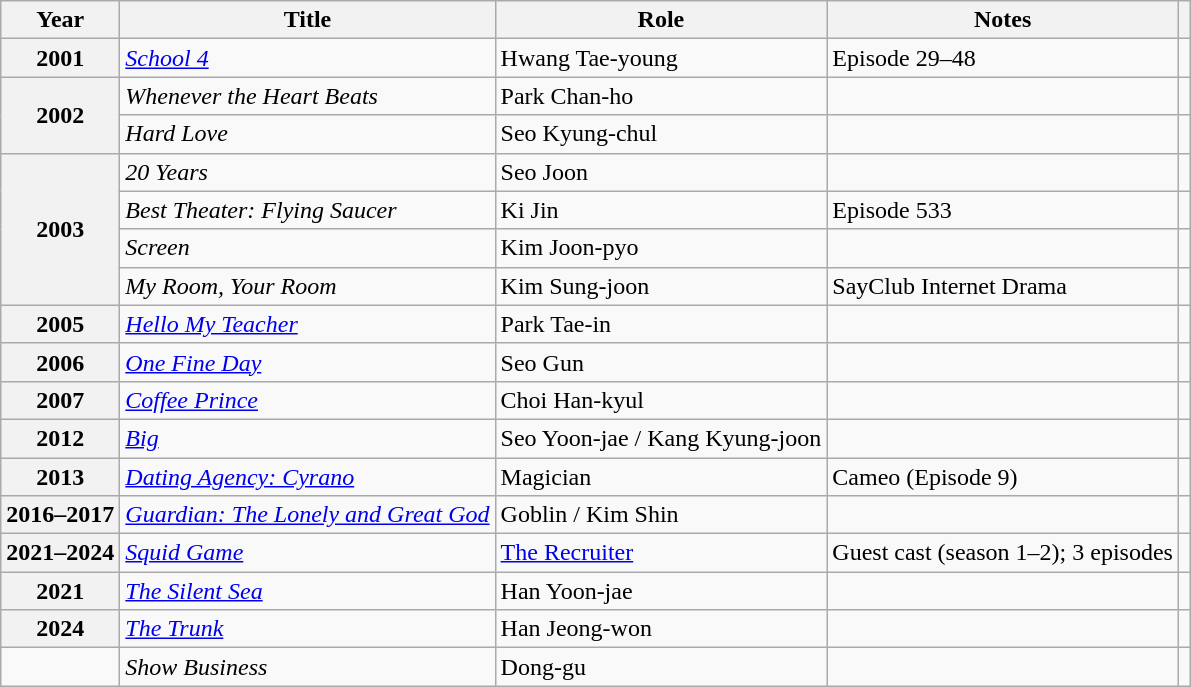<table class="wikitable sortable plainrowheaders">
<tr>
<th scope="col">Year</th>
<th scope="col">Title</th>
<th scope="col">Role</th>
<th scope="col" class="unsortable">Notes</th>
<th scope="col" class="unsortable"></th>
</tr>
<tr>
<th scope="row">2001</th>
<td><a href='#'><em>School 4</em></a></td>
<td>Hwang Tae-young</td>
<td>Episode 29–48</td>
<td></td>
</tr>
<tr>
<th scope="row" rowspan="2">2002</th>
<td><em>Whenever the Heart Beats</em></td>
<td>Park Chan-ho</td>
<td></td>
<td></td>
</tr>
<tr>
<td><em>Hard Love</em></td>
<td>Seo Kyung-chul</td>
<td></td>
<td></td>
</tr>
<tr>
<th scope="row" rowspan="4">2003</th>
<td><em>20 Years</em></td>
<td>Seo Joon</td>
<td></td>
<td style="text-align:center;"></td>
</tr>
<tr>
<td><em>Best Theater: Flying Saucer</em></td>
<td>Ki Jin</td>
<td>Episode 533</td>
<td></td>
</tr>
<tr>
<td><em>Screen</em></td>
<td>Kim Joon-pyo</td>
<td></td>
<td></td>
</tr>
<tr>
<td><em>My Room, Your Room</em></td>
<td>Kim Sung-joon</td>
<td>SayClub Internet Drama</td>
<td style="text-align:center;"></td>
</tr>
<tr>
<th scope="row">2005</th>
<td><em><a href='#'>Hello My Teacher</a></em></td>
<td>Park Tae-in</td>
<td></td>
<td></td>
</tr>
<tr>
<th scope="row">2006</th>
<td><a href='#'><em>One Fine Day</em></a></td>
<td>Seo Gun</td>
<td></td>
<td></td>
</tr>
<tr>
<th scope="row">2007</th>
<td><a href='#'><em>Coffee Prince</em></a></td>
<td>Choi Han-kyul</td>
<td></td>
<td></td>
</tr>
<tr>
<th scope="row">2012</th>
<td><a href='#'><em>Big</em></a></td>
<td>Seo Yoon-jae / Kang Kyung-joon</td>
<td></td>
<td></td>
</tr>
<tr>
<th scope="row">2013</th>
<td><em><a href='#'>Dating Agency: Cyrano</a></em></td>
<td>Magician</td>
<td>Cameo (Episode 9)</td>
<td style="text-align:center;"></td>
</tr>
<tr>
<th scope="row">2016–2017</th>
<td><em><a href='#'>Guardian: The Lonely and Great God</a></em></td>
<td>Goblin / Kim Shin</td>
<td></td>
<td></td>
</tr>
<tr>
<th scope="row">2021–2024</th>
<td><em><a href='#'>Squid Game</a></em></td>
<td><a href='#'>The Recruiter</a></td>
<td>Guest cast (season 1–2); 3 episodes</td>
<td style="text-align:center;"></td>
</tr>
<tr>
<th scope="row">2021</th>
<td><a href='#'><em>The Silent Sea</em></a></td>
<td>Han Yoon-jae</td>
<td></td>
<td style="text-align:center;"></td>
</tr>
<tr>
<th scope="row">2024</th>
<td><a href='#'><em>The Trunk</em></a></td>
<td>Han Jeong-won</td>
<td></td>
<td style="text-align:center;"></td>
</tr>
<tr>
<td></td>
<td><em>Show Business</em></td>
<td>Dong-gu</td>
<td></td>
<td style="text-align:center;"></td>
</tr>
</table>
